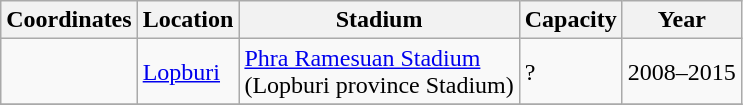<table class="wikitable sortable">
<tr>
<th>Coordinates</th>
<th>Location</th>
<th>Stadium</th>
<th>Capacity</th>
<th>Year</th>
</tr>
<tr>
<td></td>
<td><a href='#'>Lopburi</a></td>
<td><a href='#'>Phra Ramesuan Stadium</a><br>(Lopburi province Stadium)</td>
<td>?</td>
<td>2008–2015</td>
</tr>
<tr>
</tr>
</table>
